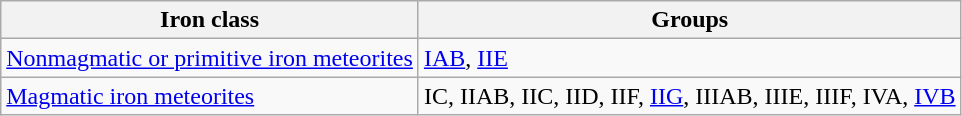<table class="wikitable">
<tr>
<th>Iron class</th>
<th>Groups</th>
</tr>
<tr>
<td><a href='#'>Nonmagmatic or primitive iron meteorites</a></td>
<td><a href='#'>IAB</a>, <a href='#'>IIE</a></td>
</tr>
<tr>
<td><a href='#'>Magmatic iron meteorites</a></td>
<td>IC, IIAB, IIC, IID, IIF, <a href='#'>IIG</a>, IIIAB, IIIE, IIIF, IVA, <a href='#'>IVB</a></td>
</tr>
</table>
